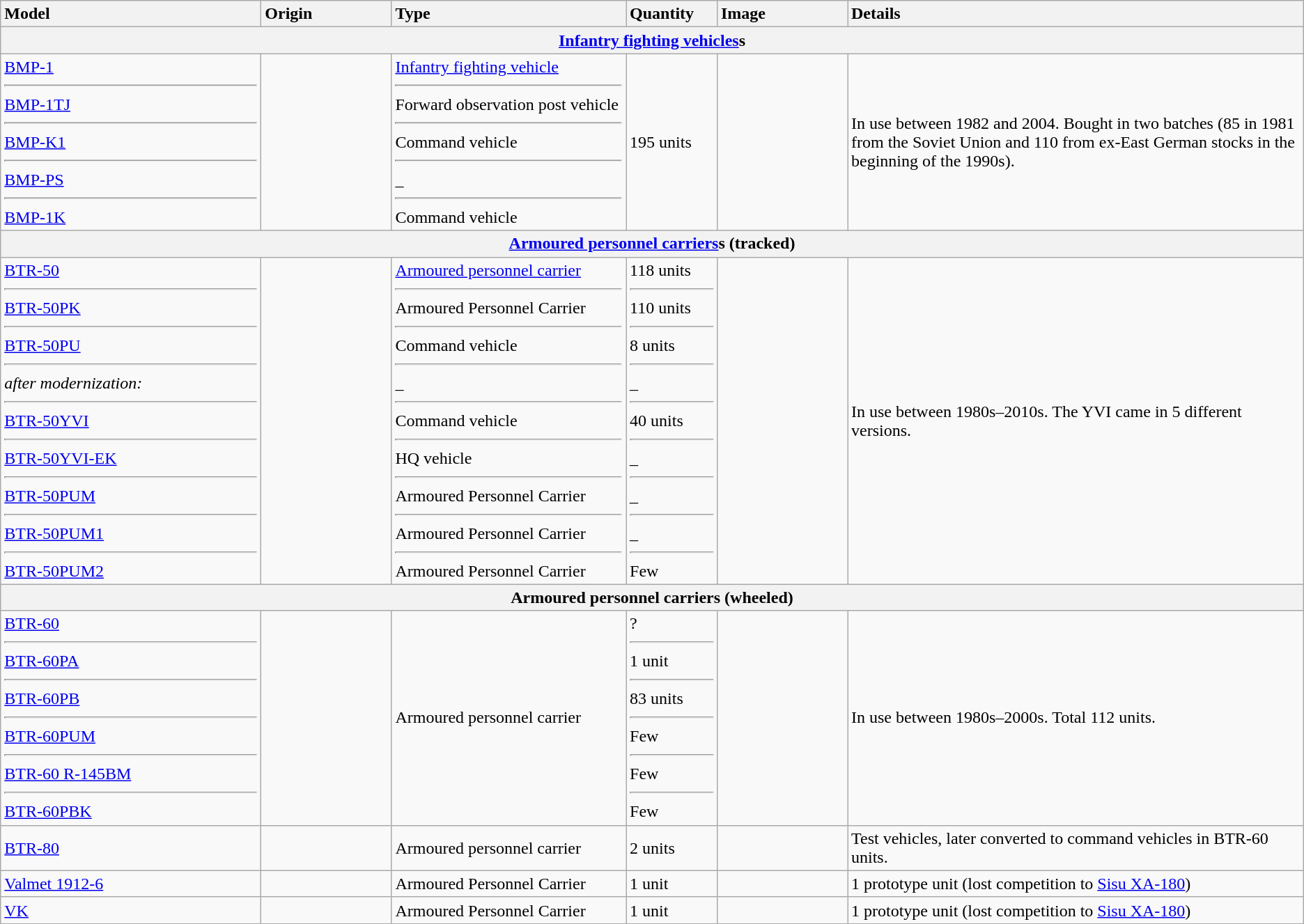<table class="wikitable">
<tr>
<th style="text-align: left; width:20%;">Model</th>
<th style="text-align: left; width:10%;">Origin</th>
<th style="text-align: left; width:18%;">Type</th>
<th style="text-align: left; width:7%;">Quantity</th>
<th style="text-align: left; width:10%;">Image</th>
<th style="text-align: left; width:35%;">Details</th>
</tr>
<tr>
<th style="align: center;" colspan="7"><a href='#'>Infantry fighting vehicles</a>s</th>
</tr>
<tr>
<td><a href='#'>BMP-1</a><hr><a href='#'>BMP-1TJ</a><hr><a href='#'>BMP-K1</a><hr><a href='#'>BMP-PS</a><hr><a href='#'>BMP-1K</a></td>
<td></td>
<td><a href='#'>Infantry fighting vehicle</a><hr>Forward observation post vehicle<hr>Command vehicle<hr>_<hr>Command vehicle</td>
<td>195 units</td>
<td></td>
<td>In use between 1982 and 2004. Bought in two batches (85 in 1981 from the Soviet Union and 110 from ex-East German stocks in the beginning of the 1990s).</td>
</tr>
<tr>
<th style="align: center;" colspan="7"><a href='#'>Armoured personnel carriers</a>s (tracked)</th>
</tr>
<tr>
<td><a href='#'>BTR-50</a><hr><a href='#'>BTR-50PK</a><hr><a href='#'>BTR-50PU</a><hr><em>after modernization:</em><hr><a href='#'>BTR-50YVI</a><hr><a href='#'>BTR-50YVI-EK</a><hr><a href='#'>BTR-50PUM</a><hr><a href='#'>BTR-50PUM1</a><hr><a href='#'>BTR-50PUM2</a></td>
<td></td>
<td><a href='#'>Armoured personnel carrier</a><hr>Armoured Personnel Carrier<hr>Command vehicle<hr>_<hr>Command vehicle<hr>HQ vehicle<hr>Armoured Personnel Carrier<hr>Armoured Personnel Carrier<hr>Armoured Personnel Carrier</td>
<td>118 units<hr>110 units<hr>8 units<hr>_<hr>40 units<hr>_<hr>_<hr>_<hr>Few</td>
<td></td>
<td>In use between 1980s–2010s. The YVI came in 5 different versions.</td>
</tr>
<tr>
<th style="align: center;" colspan="7">Armoured personnel carriers (wheeled)</th>
</tr>
<tr>
<td><a href='#'>BTR-60</a><hr><a href='#'>BTR-60PA</a><hr><a href='#'>BTR-60PB</a><hr><a href='#'>BTR-60PUM</a><hr><a href='#'>BTR-60 R-145BM</a><hr><a href='#'>BTR-60PBK</a></td>
<td></td>
<td>Armoured personnel carrier</td>
<td>?<hr>1 unit<hr>83 units<hr>Few<hr>Few<hr>Few</td>
<td></td>
<td>In use between 1980s–2000s. Total 112 units.</td>
</tr>
<tr>
<td><a href='#'>BTR-80</a></td>
<td></td>
<td>Armoured personnel carrier</td>
<td>2 units</td>
<td></td>
<td>Test vehicles, later converted to command vehicles in BTR-60 units.</td>
</tr>
<tr>
<td><a href='#'>Valmet 1912-6</a></td>
<td></td>
<td>Armoured Personnel Carrier</td>
<td>1 unit</td>
<td></td>
<td>1 prototype unit (lost competition to <a href='#'>Sisu XA-180</a>)</td>
</tr>
<tr>
<td><a href='#'>VK</a></td>
<td></td>
<td>Armoured Personnel Carrier</td>
<td>1 unit</td>
<td></td>
<td>1 prototype unit (lost competition to <a href='#'>Sisu XA-180</a>)</td>
</tr>
<tr>
</tr>
</table>
